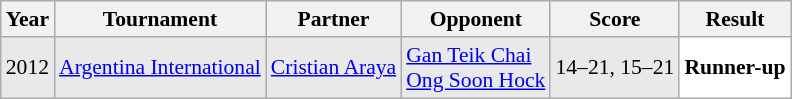<table class="sortable wikitable" style="font-size: 90%;">
<tr>
<th>Year</th>
<th>Tournament</th>
<th>Partner</th>
<th>Opponent</th>
<th>Score</th>
<th>Result</th>
</tr>
<tr style="background:#E9E9E9">
<td align="center">2012</td>
<td align="left"><a href='#'>Argentina International</a></td>
<td align="left"> <a href='#'>Cristian Araya</a></td>
<td align="left"> <a href='#'>Gan Teik Chai</a><br> <a href='#'>Ong Soon Hock</a></td>
<td align="left">14–21, 15–21</td>
<td style="text-align:left; background:white"><strong>Runner-up</strong></td>
</tr>
</table>
